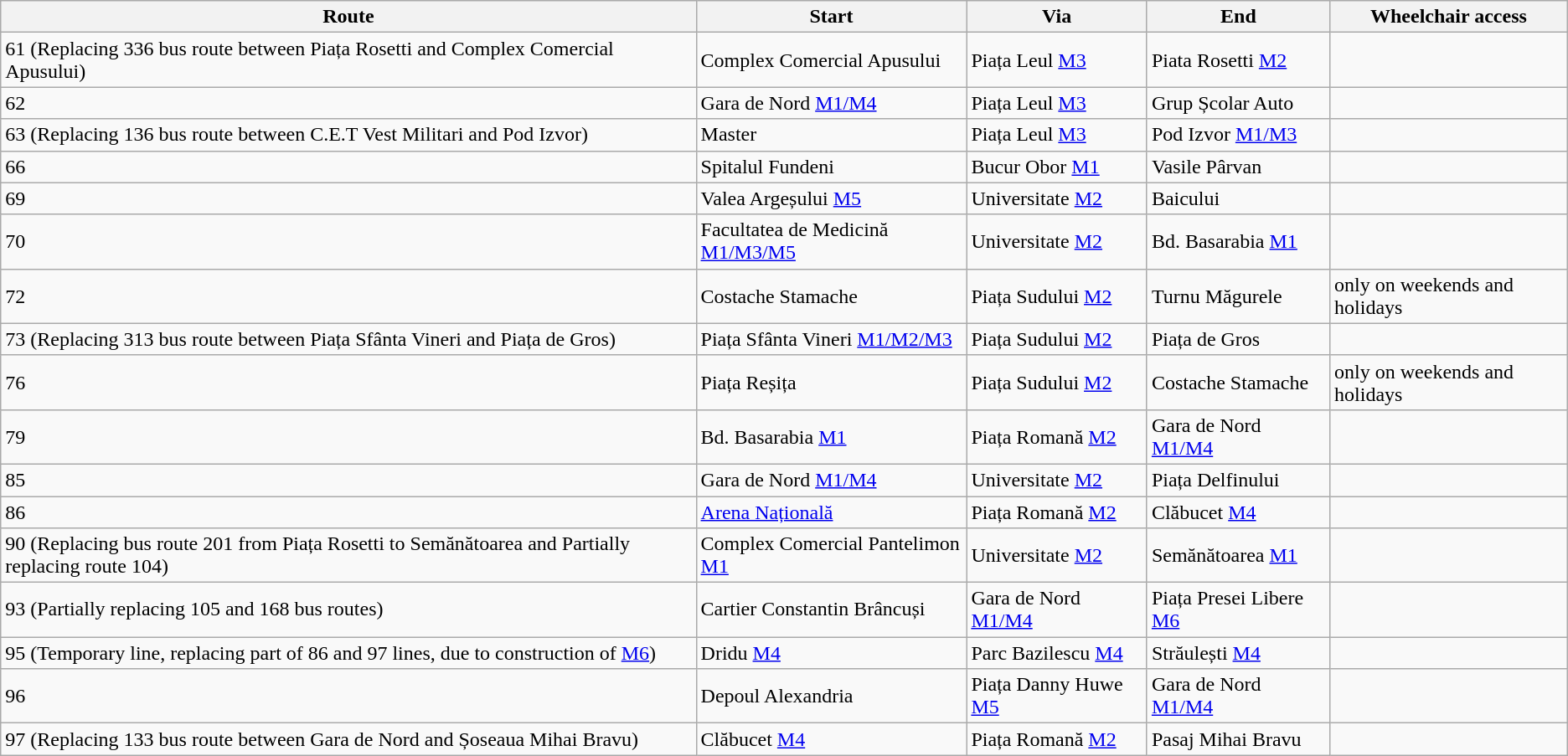<table class="wikitable">
<tr>
<th>Route</th>
<th>Start</th>
<th>Via</th>
<th>End</th>
<th>Wheelchair access</th>
</tr>
<tr>
<td>61 (Replacing 336 bus route between Piața Rosetti and Complex Comercial Apusului)</td>
<td>Complex Comercial Apusului</td>
<td>Piața Leul <a href='#'>M3</a></td>
<td>Piata Rosetti <a href='#'>M2</a></td>
<td></td>
</tr>
<tr>
<td>62</td>
<td>Gara de Nord <a href='#'>M1/M4</a></td>
<td>Piața Leul <a href='#'>M3</a></td>
<td>Grup Școlar Auto</td>
<td></td>
</tr>
<tr>
<td>63 (Replacing 136 bus route between C.E.T Vest Militari and Pod Izvor)</td>
<td>Master</td>
<td>Piața Leul <a href='#'>M3</a></td>
<td>Pod Izvor <a href='#'>M1/M3</a></td>
<td></td>
</tr>
<tr>
<td>66</td>
<td>Spitalul Fundeni</td>
<td>Bucur Obor <a href='#'>M1</a></td>
<td>Vasile Pârvan</td>
<td></td>
</tr>
<tr>
<td>69</td>
<td>Valea Argeșului <a href='#'>M5</a></td>
<td>Universitate <a href='#'>M2</a></td>
<td>Baicului</td>
<td></td>
</tr>
<tr>
<td>70</td>
<td>Facultatea de Medicină <a href='#'>M1/M3/M5</a></td>
<td>Universitate <a href='#'>M2</a></td>
<td>Bd. Basarabia <a href='#'>M1</a></td>
<td></td>
</tr>
<tr>
<td>72</td>
<td>Costache Stamache</td>
<td>Piața Sudului <a href='#'>M2</a></td>
<td>Turnu Măgurele</td>
<td>only on weekends and holidays</td>
</tr>
<tr>
<td>73 (Replacing 313 bus route between Piața Sfânta Vineri and Piața de Gros)</td>
<td>Piața Sfânta Vineri <a href='#'>M1/M2/M3</a></td>
<td>Piața Sudului <a href='#'>M2</a></td>
<td>Piața de Gros</td>
<td></td>
</tr>
<tr>
<td>76</td>
<td>Piața Reșița</td>
<td>Piața Sudului <a href='#'>M2</a></td>
<td>Costache Stamache</td>
<td> only on weekends and holidays</td>
</tr>
<tr>
<td>79</td>
<td>Bd. Basarabia <a href='#'>M1</a></td>
<td>Piața Romană <a href='#'>M2</a></td>
<td>Gara de Nord <a href='#'>M1/M4</a></td>
<td></td>
</tr>
<tr>
<td>85</td>
<td>Gara de Nord <a href='#'>M1/M4</a></td>
<td>Universitate <a href='#'>M2</a></td>
<td>Piața Delfinului</td>
<td></td>
</tr>
<tr>
<td>86</td>
<td><a href='#'>Arena Națională</a></td>
<td>Piața Romană <a href='#'>M2</a></td>
<td>Clăbucet <a href='#'>M4</a></td>
<td></td>
</tr>
<tr>
<td>90 (Replacing bus route 201 from Piața Rosetti to Semănătoarea and Partially replacing route 104)</td>
<td>Complex Comercial Pantelimon <a href='#'>M1</a></td>
<td>Universitate <a href='#'>M2</a></td>
<td>Semănătoarea <a href='#'>M1</a></td>
<td></td>
</tr>
<tr>
<td>93 (Partially replacing 105 and 168 bus routes)</td>
<td>Cartier Constantin Brâncuși</td>
<td>Gara de Nord <a href='#'>M1/M4</a></td>
<td>Piața Presei Libere <a href='#'>M6</a></td>
<td></td>
</tr>
<tr>
<td>95 (Temporary line, replacing part of 86 and 97 lines, due to construction of <a href='#'>M6</a>)</td>
<td>Dridu <a href='#'>M4</a></td>
<td>Parc Bazilescu <a href='#'>M4</a></td>
<td>Străulești <a href='#'>M4</a></td>
<td></td>
</tr>
<tr>
<td>96</td>
<td>Depoul Alexandria</td>
<td>Piața Danny Huwe <a href='#'>M5</a></td>
<td>Gara de Nord <a href='#'>M1/M4</a></td>
<td></td>
</tr>
<tr>
<td>97 (Replacing 133 bus route between Gara de Nord and Șoseaua Mihai Bravu)</td>
<td>Clăbucet <a href='#'>M4</a></td>
<td>Piața Romană <a href='#'>M2</a></td>
<td>Pasaj Mihai Bravu</td>
<td></td>
</tr>
</table>
